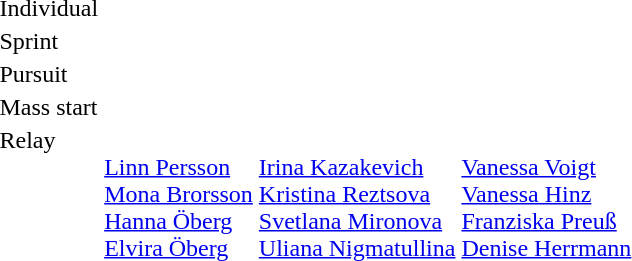<table>
<tr valign="top">
<td>Individual<br></td>
<td></td>
<td></td>
<td></td>
</tr>
<tr valign="top">
<td>Sprint<br></td>
<td></td>
<td></td>
<td></td>
</tr>
<tr valign="top">
<td>Pursuit<br></td>
<td></td>
<td></td>
<td></td>
</tr>
<tr valign="top">
<td>Mass start<br></td>
<td></td>
<td></td>
<td></td>
</tr>
<tr valign="top">
<td>Relay<br></td>
<td><br><a href='#'>Linn Persson</a><br><a href='#'>Mona Brorsson</a><br><a href='#'>Hanna Öberg</a><br><a href='#'>Elvira Öberg</a></td>
<td><br><a href='#'>Irina Kazakevich</a><br><a href='#'>Kristina Reztsova</a><br><a href='#'>Svetlana Mironova</a><br><a href='#'>Uliana Nigmatullina</a></td>
<td><br><a href='#'>Vanessa Voigt</a><br><a href='#'>Vanessa Hinz</a><br><a href='#'>Franziska Preuß</a><br><a href='#'>Denise Herrmann</a></td>
</tr>
</table>
